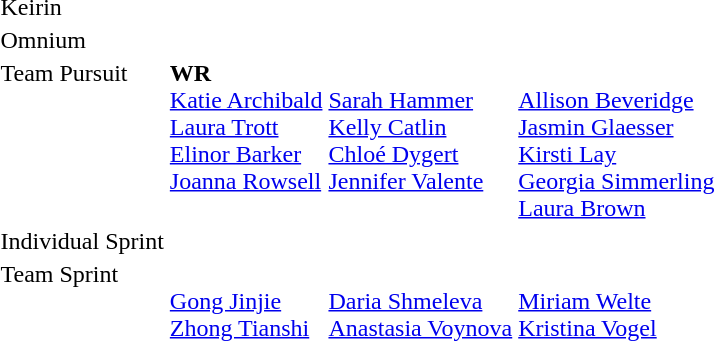<table>
<tr>
<td>Keirin<br></td>
<td></td>
<td></td>
<td></td>
</tr>
<tr>
<td>Omnium<br></td>
<td></td>
<td></td>
<td></td>
</tr>
<tr valign="top">
<td>Team Pursuit<br></td>
<td> <strong>WR</strong><br><a href='#'>Katie Archibald</a><br><a href='#'>Laura Trott</a><br><a href='#'>Elinor Barker</a><br><a href='#'>Joanna Rowsell</a><br> </td>
<td><br><a href='#'>Sarah Hammer</a><br><a href='#'>Kelly Catlin</a><br><a href='#'>Chloé Dygert</a><br><a href='#'>Jennifer Valente</a><br> </td>
<td><br><a href='#'>Allison Beveridge</a><br><a href='#'>Jasmin Glaesser</a><br><a href='#'>Kirsti Lay</a><br><a href='#'>Georgia Simmerling</a><br><a href='#'>Laura Brown</a></td>
</tr>
<tr valign="top">
<td>Individual Sprint<br></td>
<td></td>
<td></td>
<td></td>
</tr>
<tr valign="top">
<td>Team Sprint<br></td>
<td><br><a href='#'>Gong Jinjie</a><br><a href='#'>Zhong Tianshi</a></td>
<td><br><a href='#'>Daria Shmeleva</a><br><a href='#'>Anastasia Voynova</a></td>
<td><br><a href='#'>Miriam Welte</a><br><a href='#'>Kristina Vogel</a></td>
</tr>
<tr>
</tr>
</table>
